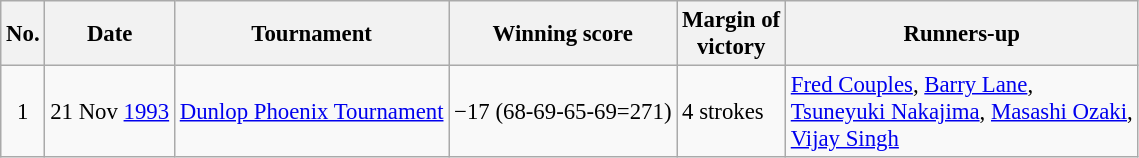<table class="wikitable" style="font-size:95%;">
<tr>
<th>No.</th>
<th>Date</th>
<th>Tournament</th>
<th>Winning score</th>
<th>Margin of<br>victory</th>
<th>Runners-up</th>
</tr>
<tr>
<td align=center>1</td>
<td align=right>21 Nov <a href='#'>1993</a></td>
<td><a href='#'>Dunlop Phoenix Tournament</a></td>
<td>−17 (68-69-65-69=271)</td>
<td>4 strokes</td>
<td> <a href='#'>Fred Couples</a>,  <a href='#'>Barry Lane</a>,<br> <a href='#'>Tsuneyuki Nakajima</a>,  <a href='#'>Masashi Ozaki</a>,<br> <a href='#'>Vijay Singh</a></td>
</tr>
</table>
